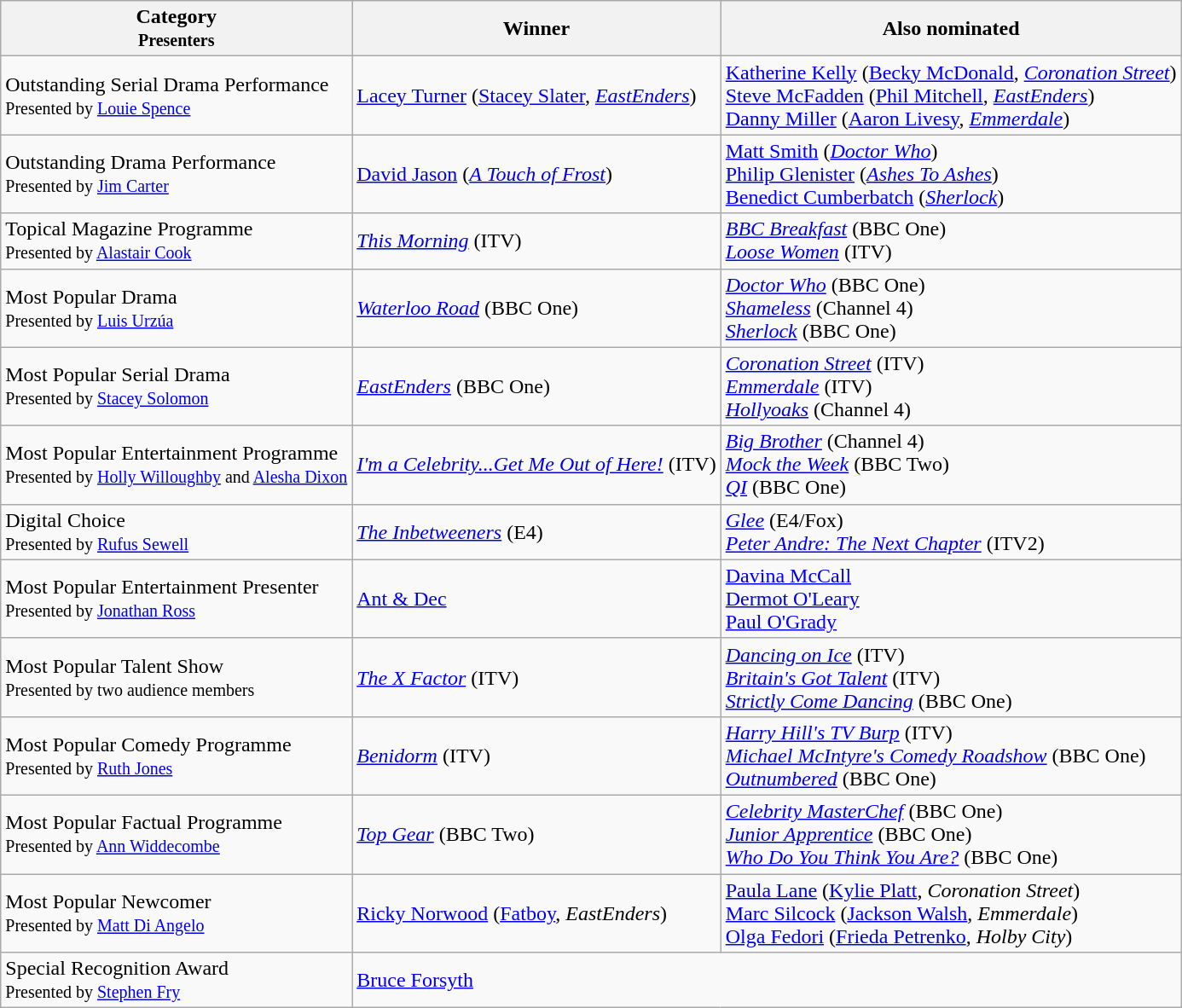<table class="wikitable sortable">
<tr>
<th>Category<br><small>Presenters</small></th>
<th>Winner</th>
<th>Also nominated</th>
</tr>
<tr>
<td>Outstanding Serial Drama Performance<br> <small>Presented by <a href='#'>Louie Spence</a></small></td>
<td><a href='#'>Lacey Turner</a> (<a href='#'>Stacey Slater</a>, <em><a href='#'>EastEnders</a></em>)</td>
<td><a href='#'>Katherine Kelly</a> (<a href='#'>Becky McDonald</a>, <em><a href='#'>Coronation Street</a></em>)<br><a href='#'>Steve McFadden</a> (<a href='#'>Phil Mitchell</a>, <em><a href='#'>EastEnders</a></em>)<br><a href='#'>Danny Miller</a> (<a href='#'>Aaron Livesy</a>, <em><a href='#'>Emmerdale</a></em>)</td>
</tr>
<tr>
<td>Outstanding Drama Performance<br><small>Presented by <a href='#'>Jim Carter</a></small></td>
<td><a href='#'>David Jason</a> (<em><a href='#'>A Touch of Frost</a></em>)</td>
<td><a href='#'>Matt Smith</a> (<em><a href='#'>Doctor Who</a></em>)<br><a href='#'>Philip Glenister</a> (<em><a href='#'>Ashes To Ashes</a></em>)<br><a href='#'>Benedict Cumberbatch</a> (<em><a href='#'>Sherlock</a></em>)</td>
</tr>
<tr>
<td>Topical Magazine Programme<br><small>Presented by <a href='#'>Alastair Cook</a></small></td>
<td><em><a href='#'>This Morning</a></em> (ITV)</td>
<td><em><a href='#'>BBC Breakfast</a></em> (BBC One)<br><em><a href='#'>Loose Women</a></em> (ITV)</td>
</tr>
<tr>
<td>Most Popular Drama<br><small>Presented by <a href='#'>Luis Urzúa</a></small></td>
<td><em><a href='#'>Waterloo Road</a></em> (BBC One)</td>
<td><em><a href='#'>Doctor Who</a></em> (BBC One)<br><em><a href='#'>Shameless</a></em> (Channel 4)<br><em><a href='#'>Sherlock</a></em> (BBC One)</td>
</tr>
<tr>
<td>Most Popular Serial Drama<br><small>Presented by <a href='#'>Stacey Solomon</a></small></td>
<td><em><a href='#'>EastEnders</a></em> (BBC One)</td>
<td><em><a href='#'>Coronation Street</a></em> (ITV)<br><em><a href='#'>Emmerdale</a></em> (ITV)<br><em><a href='#'>Hollyoaks</a></em> (Channel 4)</td>
</tr>
<tr>
<td>Most Popular Entertainment Programme<br><small>Presented by <a href='#'>Holly Willoughby</a> and <a href='#'>Alesha Dixon</a></small></td>
<td><em><a href='#'>I'm a Celebrity...Get Me Out of Here!</a></em> (ITV)</td>
<td><em><a href='#'>Big Brother</a></em> (Channel 4)<br><em><a href='#'>Mock the Week</a></em> (BBC Two)<br><em><a href='#'>QI</a></em> (BBC One)</td>
</tr>
<tr>
<td>Digital Choice<br><small>Presented by <a href='#'>Rufus Sewell</a></small></td>
<td><em><a href='#'>The Inbetweeners</a></em> (E4)</td>
<td><em><a href='#'>Glee</a></em> (E4/Fox)<br><em><a href='#'>Peter Andre: The Next Chapter</a></em> (ITV2)</td>
</tr>
<tr>
<td>Most Popular Entertainment Presenter<br><small>Presented by <a href='#'>Jonathan Ross</a></small></td>
<td><a href='#'>Ant & Dec</a></td>
<td><a href='#'>Davina McCall</a><br><a href='#'>Dermot O'Leary</a><br><a href='#'>Paul O'Grady</a></td>
</tr>
<tr>
<td>Most Popular Talent Show<br><small>Presented by two audience members</small></td>
<td><em><a href='#'>The X Factor</a></em> (ITV)</td>
<td><em><a href='#'>Dancing on Ice</a></em> (ITV)<br><em><a href='#'>Britain's Got Talent</a></em> (ITV)<br><em><a href='#'>Strictly Come Dancing</a></em> (BBC One)</td>
</tr>
<tr>
<td>Most Popular Comedy Programme<br><small>Presented by <a href='#'>Ruth Jones</a></small></td>
<td><em><a href='#'>Benidorm</a></em> (ITV)</td>
<td><em><a href='#'>Harry Hill's TV Burp</a></em> (ITV)<br><em><a href='#'>Michael McIntyre's Comedy Roadshow</a></em> (BBC One)<br><em><a href='#'>Outnumbered</a></em> (BBC One)</td>
</tr>
<tr>
<td>Most Popular Factual Programme<br><small>Presented by <a href='#'>Ann Widdecombe</a></small></td>
<td><em><a href='#'>Top Gear</a></em> (BBC Two)</td>
<td><em><a href='#'>Celebrity MasterChef</a></em> (BBC One)<br><em><a href='#'>Junior Apprentice</a></em> (BBC One)<br><em><a href='#'>Who Do You Think You Are?</a></em> (BBC One)</td>
</tr>
<tr>
<td>Most Popular Newcomer<br> <small>Presented by <a href='#'>Matt Di Angelo</a></small></td>
<td><a href='#'>Ricky Norwood</a> (<a href='#'>Fatboy</a>, <em>EastEnders</em>)</td>
<td><a href='#'>Paula Lane</a> (<a href='#'>Kylie Platt</a>, <em>Coronation Street</em>)<br><a href='#'>Marc Silcock</a> (<a href='#'>Jackson Walsh</a>, <em>Emmerdale</em>)<br><a href='#'>Olga Fedori</a> (<a href='#'>Frieda Petrenko</a>, <em>Holby City</em>)</td>
</tr>
<tr>
<td>Special Recognition Award<br><small>Presented by <a href='#'>Stephen Fry</a></small></td>
<td colspan="2"><a href='#'>Bruce Forsyth</a></td>
</tr>
</table>
